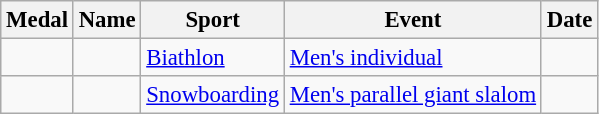<table class="wikitable sortable" style="font-size: 95%;">
<tr>
<th>Medal</th>
<th>Name</th>
<th>Sport</th>
<th>Event</th>
<th>Date</th>
</tr>
<tr>
<td></td>
<td></td>
<td><a href='#'>Biathlon</a></td>
<td><a href='#'>Men's individual</a></td>
<td></td>
</tr>
<tr Men's giant slalom>
<td></td>
<td></td>
<td><a href='#'>Snowboarding</a></td>
<td><a href='#'>Men's parallel giant slalom</a></td>
<td></td>
</tr>
</table>
